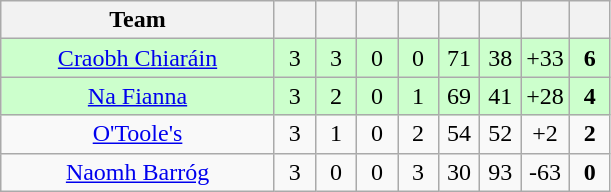<table class="wikitable" style="text-align:center">
<tr>
<th style="width:175px;">Team</th>
<th width="20"></th>
<th width="20"></th>
<th width="20"></th>
<th width="20"></th>
<th width="20"></th>
<th width="20"></th>
<th width="20"></th>
<th width="20"></th>
</tr>
<tr style="background:#cfc;">
<td><a href='#'>Craobh Chiaráin</a></td>
<td>3</td>
<td>3</td>
<td>0</td>
<td>0</td>
<td>71</td>
<td>38</td>
<td>+33</td>
<td><strong>6</strong></td>
</tr>
<tr style="background:#cfc;">
<td><a href='#'>Na Fianna</a></td>
<td>3</td>
<td>2</td>
<td>0</td>
<td>1</td>
<td>69</td>
<td>41</td>
<td>+28</td>
<td><strong>4</strong></td>
</tr>
<tr>
<td><a href='#'>O'Toole's</a></td>
<td>3</td>
<td>1</td>
<td>0</td>
<td>2</td>
<td>54</td>
<td>52</td>
<td>+2</td>
<td><strong>2</strong></td>
</tr>
<tr>
<td><a href='#'>Naomh Barróg</a></td>
<td>3</td>
<td>0</td>
<td>0</td>
<td>3</td>
<td>30</td>
<td>93</td>
<td>-63</td>
<td><strong>0</strong></td>
</tr>
</table>
